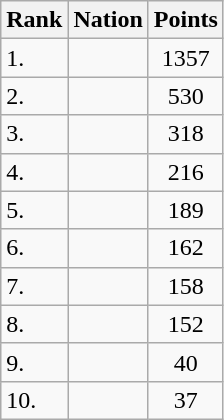<table class="wikitable sortable">
<tr>
<th>Rank</th>
<th>Nation</th>
<th>Points</th>
</tr>
<tr>
<td>1.</td>
<td></td>
<td align=center>1357</td>
</tr>
<tr>
<td>2.</td>
<td></td>
<td align=center>530</td>
</tr>
<tr>
<td>3.</td>
<td></td>
<td align=center>318</td>
</tr>
<tr>
<td>4.</td>
<td></td>
<td align=center>216</td>
</tr>
<tr>
<td>5.</td>
<td></td>
<td align=center>189</td>
</tr>
<tr>
<td>6.</td>
<td></td>
<td align=center>162</td>
</tr>
<tr>
<td>7.</td>
<td></td>
<td align=center>158</td>
</tr>
<tr>
<td>8.</td>
<td></td>
<td align=center>152</td>
</tr>
<tr>
<td>9.</td>
<td></td>
<td align=center>40</td>
</tr>
<tr>
<td>10.</td>
<td></td>
<td align=center>37</td>
</tr>
</table>
